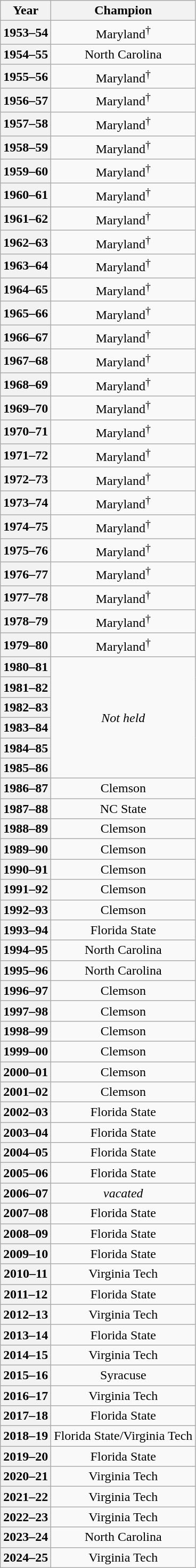<table class="wikitable" style="text-align: center;">
<tr>
<th>Year</th>
<th>Champion</th>
</tr>
<tr>
<th>1953–54</th>
<td>Maryland<sup>†</sup></td>
</tr>
<tr>
<th>1954–55</th>
<td>North Carolina</td>
</tr>
<tr>
<th>1955–56</th>
<td>Maryland<sup>†</sup></td>
</tr>
<tr>
<th>1956–57</th>
<td>Maryland<sup>†</sup></td>
</tr>
<tr>
<th>1957–58</th>
<td>Maryland<sup>†</sup></td>
</tr>
<tr>
<th>1958–59</th>
<td>Maryland<sup>†</sup></td>
</tr>
<tr>
<th>1959–60</th>
<td>Maryland<sup>†</sup></td>
</tr>
<tr>
<th>1960–61</th>
<td>Maryland<sup>†</sup></td>
</tr>
<tr>
<th>1961–62</th>
<td>Maryland<sup>†</sup></td>
</tr>
<tr>
<th>1962–63</th>
<td>Maryland<sup>†</sup></td>
</tr>
<tr>
<th>1963–64</th>
<td>Maryland<sup>†</sup></td>
</tr>
<tr>
<th>1964–65</th>
<td>Maryland<sup>†</sup></td>
</tr>
<tr>
<th>1965–66</th>
<td>Maryland<sup>†</sup></td>
</tr>
<tr>
<th>1966–67</th>
<td>Maryland<sup>†</sup></td>
</tr>
<tr>
<th>1967–68</th>
<td>Maryland<sup>†</sup></td>
</tr>
<tr>
<th>1968–69</th>
<td>Maryland<sup>†</sup></td>
</tr>
<tr>
<th>1969–70</th>
<td>Maryland<sup>†</sup></td>
</tr>
<tr>
<th>1970–71</th>
<td>Maryland<sup>†</sup></td>
</tr>
<tr>
<th>1971–72</th>
<td>Maryland<sup>†</sup></td>
</tr>
<tr>
<th>1972–73</th>
<td>Maryland<sup>†</sup></td>
</tr>
<tr>
<th>1973–74</th>
<td>Maryland<sup>†</sup></td>
</tr>
<tr>
<th>1974–75</th>
<td>Maryland<sup>†</sup></td>
</tr>
<tr>
<th>1975–76</th>
<td>Maryland<sup>†</sup></td>
</tr>
<tr>
<th>1976–77</th>
<td>Maryland<sup>†</sup></td>
</tr>
<tr>
<th>1977–78</th>
<td>Maryland<sup>†</sup></td>
</tr>
<tr>
<th>1978–79</th>
<td>Maryland<sup>†</sup></td>
</tr>
<tr>
<th>1979–80</th>
<td>Maryland<sup>†</sup></td>
</tr>
<tr>
<th>1980–81</th>
<td rowspan=6><em>Not held</em></td>
</tr>
<tr>
<th>1981–82</th>
</tr>
<tr>
<th>1982–83</th>
</tr>
<tr>
<th>1983–84</th>
</tr>
<tr>
<th>1984–85</th>
</tr>
<tr>
<th>1985–86</th>
</tr>
<tr>
<th>1986–87</th>
<td>Clemson</td>
</tr>
<tr>
<th>1987–88</th>
<td>NC State</td>
</tr>
<tr>
<th>1988–89</th>
<td>Clemson</td>
</tr>
<tr>
<th>1989–90</th>
<td>Clemson</td>
</tr>
<tr>
<th>1990–91</th>
<td>Clemson</td>
</tr>
<tr>
<th>1991–92</th>
<td>Clemson</td>
</tr>
<tr>
<th>1992–93</th>
<td>Clemson</td>
</tr>
<tr>
<th>1993–94</th>
<td>Florida State</td>
</tr>
<tr>
<th>1994–95</th>
<td>North Carolina</td>
</tr>
<tr>
<th>1995–96</th>
<td>North Carolina</td>
</tr>
<tr>
<th>1996–97</th>
<td>Clemson</td>
</tr>
<tr>
<th>1997–98</th>
<td>Clemson</td>
</tr>
<tr>
<th>1998–99</th>
<td>Clemson</td>
</tr>
<tr>
<th>1999–00</th>
<td>Clemson</td>
</tr>
<tr>
<th>2000–01</th>
<td>Clemson</td>
</tr>
<tr>
<th>2001–02</th>
<td>Clemson</td>
</tr>
<tr>
<th>2002–03</th>
<td>Florida State</td>
</tr>
<tr>
<th>2003–04</th>
<td>Florida State</td>
</tr>
<tr>
<th>2004–05</th>
<td>Florida State</td>
</tr>
<tr>
<th>2005–06</th>
<td>Florida State</td>
</tr>
<tr>
<th>2006–07</th>
<td><em>vacated</em></td>
</tr>
<tr>
<th>2007–08</th>
<td>Florida State</td>
</tr>
<tr>
<th>2008–09</th>
<td>Florida State</td>
</tr>
<tr>
<th>2009–10</th>
<td>Florida State</td>
</tr>
<tr>
<th>2010–11</th>
<td>Virginia Tech</td>
</tr>
<tr>
<th>2011–12</th>
<td>Florida State</td>
</tr>
<tr>
<th>2012–13</th>
<td>Virginia Tech</td>
</tr>
<tr>
<th>2013–14</th>
<td>Florida State</td>
</tr>
<tr>
<th>2014–15</th>
<td>Virginia Tech</td>
</tr>
<tr>
<th>2015–16</th>
<td>Syracuse</td>
</tr>
<tr>
<th>2016–17</th>
<td>Virginia Tech</td>
</tr>
<tr>
<th>2017–18</th>
<td>Florida State</td>
</tr>
<tr>
<th>2018–19</th>
<td>Florida State/Virginia Tech</td>
</tr>
<tr>
<th>2019–20</th>
<td>Florida State</td>
</tr>
<tr>
<th>2020–21</th>
<td>Virginia Tech</td>
</tr>
<tr>
<th>2021–22</th>
<td>Virginia Tech</td>
</tr>
<tr>
<th>2022–23</th>
<td>Virginia Tech</td>
</tr>
<tr>
<th>2023–24</th>
<td>North Carolina</td>
</tr>
<tr>
<th>2024–25</th>
<td>Virginia Tech</td>
</tr>
</table>
